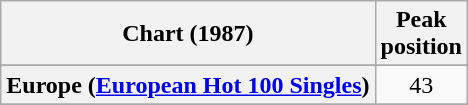<table class="wikitable sortable plainrowheaders" style="text-align:center">
<tr>
<th>Chart (1987)</th>
<th>Peak<br>position</th>
</tr>
<tr>
</tr>
<tr>
<th scope="row">Europe (<a href='#'>European Hot 100 Singles</a>)</th>
<td>43</td>
</tr>
<tr>
</tr>
<tr>
</tr>
<tr>
</tr>
<tr>
</tr>
<tr>
</tr>
<tr>
</tr>
<tr>
</tr>
</table>
